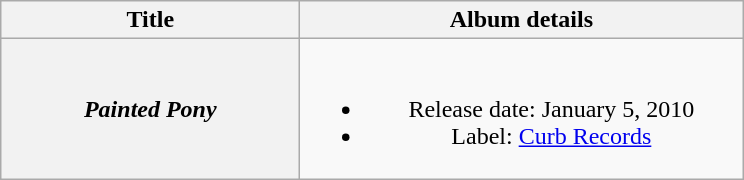<table class="wikitable plainrowheaders" style="text-align:center;">
<tr>
<th style="width:12em;">Title</th>
<th style="width:18em;">Album details</th>
</tr>
<tr>
<th scope="row"><em>Painted Pony</em></th>
<td><br><ul><li>Release date: January 5, 2010</li><li>Label: <a href='#'>Curb Records</a></li></ul></td>
</tr>
</table>
